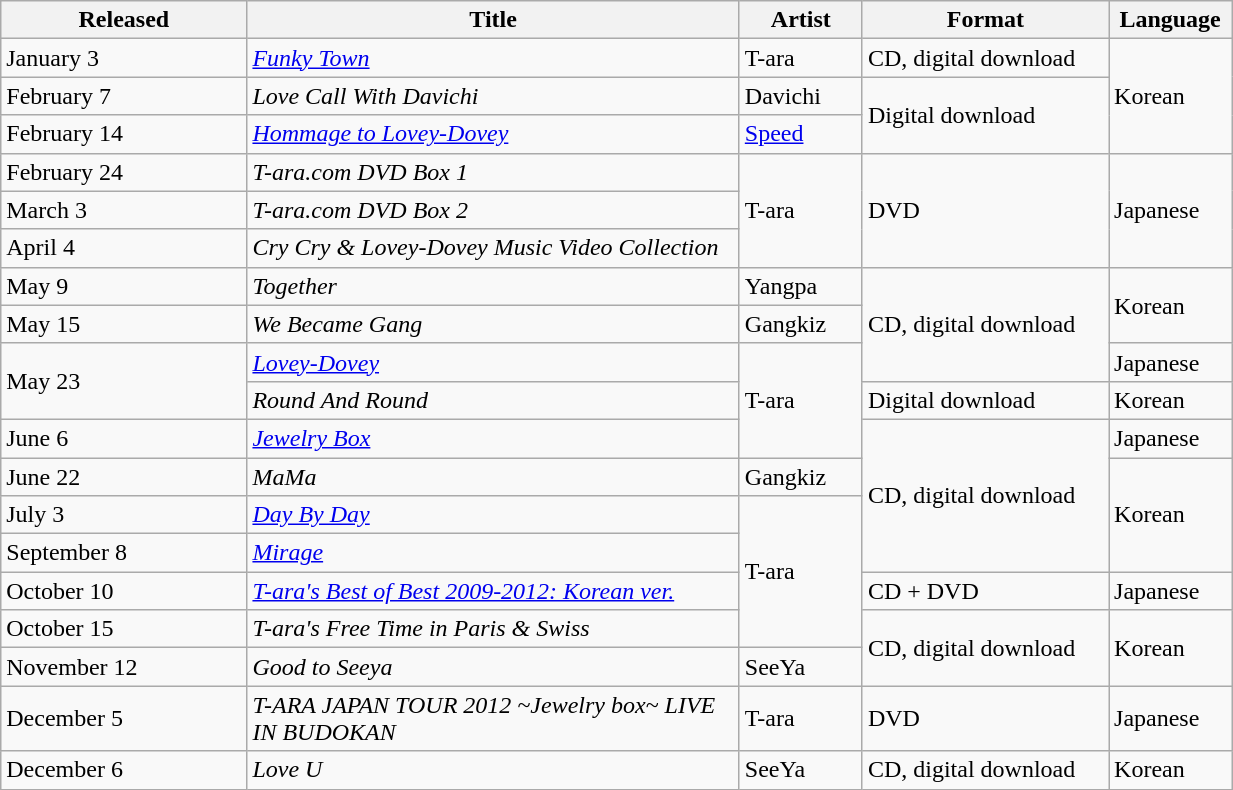<table class="wikitable sortable" align="left center" style="width:65%;">
<tr>
<th style="width:20%;">Released</th>
<th style="width:40%;">Title</th>
<th style="width:10%;">Artist</th>
<th style="width:20%;">Format</th>
<th style="width:10%;">Language</th>
</tr>
<tr>
<td>January 3</td>
<td><em><a href='#'>Funky Town</a></em></td>
<td>T-ara</td>
<td>CD, digital download</td>
<td rowspan="3">Korean</td>
</tr>
<tr>
<td>February 7</td>
<td><em>Love Call With Davichi</em></td>
<td>Davichi</td>
<td rowspan="2">Digital download</td>
</tr>
<tr>
<td>February 14</td>
<td><em><a href='#'>Hommage to Lovey-Dovey</a></em></td>
<td><a href='#'>Speed</a></td>
</tr>
<tr>
<td>February 24</td>
<td><em>T-ara.com DVD Box 1</em></td>
<td rowspan="3">T-ara</td>
<td rowspan="3">DVD</td>
<td rowspan="3">Japanese</td>
</tr>
<tr>
<td>March 3</td>
<td><em>T-ara.com DVD Box 2</em></td>
</tr>
<tr>
<td>April 4</td>
<td><em>Cry Cry & Lovey-Dovey Music Video Collection</em></td>
</tr>
<tr>
<td>May 9</td>
<td><em>Together</em></td>
<td>Yangpa</td>
<td rowspan="3">CD, digital download</td>
<td rowspan="2">Korean</td>
</tr>
<tr>
<td>May 15</td>
<td><em>We Became Gang</em></td>
<td>Gangkiz</td>
</tr>
<tr>
<td rowspan="2">May 23</td>
<td><em><a href='#'>Lovey-Dovey</a></em></td>
<td rowspan="3">T-ara</td>
<td>Japanese</td>
</tr>
<tr>
<td><em>Round And Round</em></td>
<td>Digital download</td>
<td>Korean</td>
</tr>
<tr>
<td>June 6</td>
<td><em><a href='#'>Jewelry Box</a></em></td>
<td rowspan="4">CD, digital download</td>
<td>Japanese</td>
</tr>
<tr>
<td>June 22</td>
<td><em>MaMa</em></td>
<td>Gangkiz</td>
<td rowspan="3">Korean</td>
</tr>
<tr>
<td>July 3</td>
<td><em><a href='#'>Day By Day</a></em></td>
<td rowspan="4">T-ara</td>
</tr>
<tr>
<td>September 8</td>
<td><em><a href='#'>Mirage</a></em></td>
</tr>
<tr>
<td>October 10</td>
<td><em><a href='#'>T-ara's Best of Best 2009-2012: Korean ver.</a></em></td>
<td>CD + DVD</td>
<td>Japanese</td>
</tr>
<tr>
<td>October 15</td>
<td><em>T-ara's Free Time in Paris & Swiss</em></td>
<td rowspan="2">CD, digital download</td>
<td rowspan="2">Korean</td>
</tr>
<tr>
<td>November 12</td>
<td><em>Good to Seeya</em></td>
<td>SeeYa</td>
</tr>
<tr>
<td>December 5</td>
<td><em>T-ARA JAPAN TOUR 2012 ~Jewelry box~ LIVE IN BUDOKAN</em></td>
<td>T-ara</td>
<td>DVD</td>
<td>Japanese</td>
</tr>
<tr>
<td>December 6</td>
<td><em>Love U</em></td>
<td>SeeYa</td>
<td>CD, digital download</td>
<td>Korean</td>
</tr>
</table>
